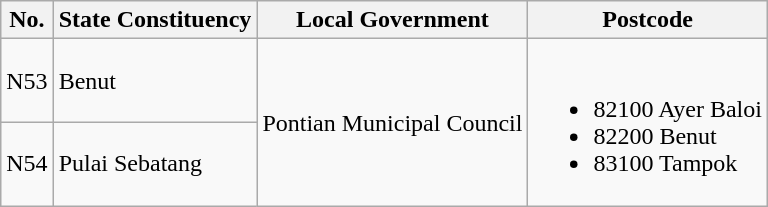<table class="wikitable">
<tr>
<th>No.</th>
<th>State Constituency</th>
<th>Local Government</th>
<th>Postcode</th>
</tr>
<tr>
<td>N53</td>
<td>Benut</td>
<td rowspan="2">Pontian Municipal Council</td>
<td rowspan="2"><br><ul><li>82100 Ayer Baloi</li><li>82200 Benut</li><li>83100 Tampok</li></ul></td>
</tr>
<tr>
<td>N54</td>
<td>Pulai Sebatang</td>
</tr>
</table>
